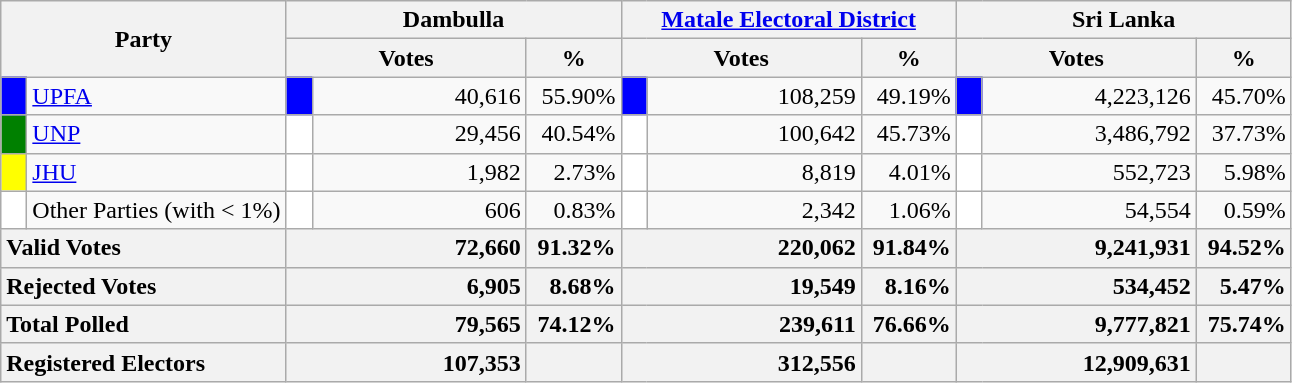<table class="wikitable">
<tr>
<th colspan="2" width="144px"rowspan="2">Party</th>
<th colspan="3" width="216px">Dambulla</th>
<th colspan="3" width="216px"><a href='#'>Matale Electoral District</a></th>
<th colspan="3" width="216px">Sri Lanka</th>
</tr>
<tr>
<th colspan="2" width="144px">Votes</th>
<th>%</th>
<th colspan="2" width="144px">Votes</th>
<th>%</th>
<th colspan="2" width="144px">Votes</th>
<th>%</th>
</tr>
<tr>
<td style="background-color:blue;" width="10px"></td>
<td style="text-align:left;"><a href='#'>UPFA</a></td>
<td style="background-color:blue;" width="10px"></td>
<td style="text-align:right;">40,616</td>
<td style="text-align:right;">55.90%</td>
<td style="background-color:blue;" width="10px"></td>
<td style="text-align:right;">108,259</td>
<td style="text-align:right;">49.19%</td>
<td style="background-color:blue;" width="10px"></td>
<td style="text-align:right;">4,223,126</td>
<td style="text-align:right;">45.70%</td>
</tr>
<tr>
<td style="background-color:green;" width="10px"></td>
<td style="text-align:left;"><a href='#'>UNP</a></td>
<td style="background-color:white;" width="10px"></td>
<td style="text-align:right;">29,456</td>
<td style="text-align:right;">40.54%</td>
<td style="background-color:white;" width="10px"></td>
<td style="text-align:right;">100,642</td>
<td style="text-align:right;">45.73%</td>
<td style="background-color:white;" width="10px"></td>
<td style="text-align:right;">3,486,792</td>
<td style="text-align:right;">37.73%</td>
</tr>
<tr>
<td style="background-color:yellow;" width="10px"></td>
<td style="text-align:left;"><a href='#'>JHU</a></td>
<td style="background-color:white;" width="10px"></td>
<td style="text-align:right;">1,982</td>
<td style="text-align:right;">2.73%</td>
<td style="background-color:white;" width="10px"></td>
<td style="text-align:right;">8,819</td>
<td style="text-align:right;">4.01%</td>
<td style="background-color:white;" width="10px"></td>
<td style="text-align:right;">552,723</td>
<td style="text-align:right;">5.98%</td>
</tr>
<tr>
<td style="background-color:white;" width="10px"></td>
<td style="text-align:left;">Other Parties (with < 1%)</td>
<td style="background-color:white;" width="10px"></td>
<td style="text-align:right;">606</td>
<td style="text-align:right;">0.83%</td>
<td style="background-color:white;" width="10px"></td>
<td style="text-align:right;">2,342</td>
<td style="text-align:right;">1.06%</td>
<td style="background-color:white;" width="10px"></td>
<td style="text-align:right;">54,554</td>
<td style="text-align:right;">0.59%</td>
</tr>
<tr>
<th colspan="2" width="144px"style="text-align:left;">Valid Votes</th>
<th style="text-align:right;"colspan="2" width="144px">72,660</th>
<th style="text-align:right;">91.32%</th>
<th style="text-align:right;"colspan="2" width="144px">220,062</th>
<th style="text-align:right;">91.84%</th>
<th style="text-align:right;"colspan="2" width="144px">9,241,931</th>
<th style="text-align:right;">94.52%</th>
</tr>
<tr>
<th colspan="2" width="144px"style="text-align:left;">Rejected Votes</th>
<th style="text-align:right;"colspan="2" width="144px">6,905</th>
<th style="text-align:right;">8.68%</th>
<th style="text-align:right;"colspan="2" width="144px">19,549</th>
<th style="text-align:right;">8.16%</th>
<th style="text-align:right;"colspan="2" width="144px">534,452</th>
<th style="text-align:right;">5.47%</th>
</tr>
<tr>
<th colspan="2" width="144px"style="text-align:left;">Total Polled</th>
<th style="text-align:right;"colspan="2" width="144px">79,565</th>
<th style="text-align:right;">74.12%</th>
<th style="text-align:right;"colspan="2" width="144px">239,611</th>
<th style="text-align:right;">76.66%</th>
<th style="text-align:right;"colspan="2" width="144px">9,777,821</th>
<th style="text-align:right;">75.74%</th>
</tr>
<tr>
<th colspan="2" width="144px"style="text-align:left;">Registered Electors</th>
<th style="text-align:right;"colspan="2" width="144px">107,353</th>
<th></th>
<th style="text-align:right;"colspan="2" width="144px">312,556</th>
<th></th>
<th style="text-align:right;"colspan="2" width="144px">12,909,631</th>
<th></th>
</tr>
</table>
